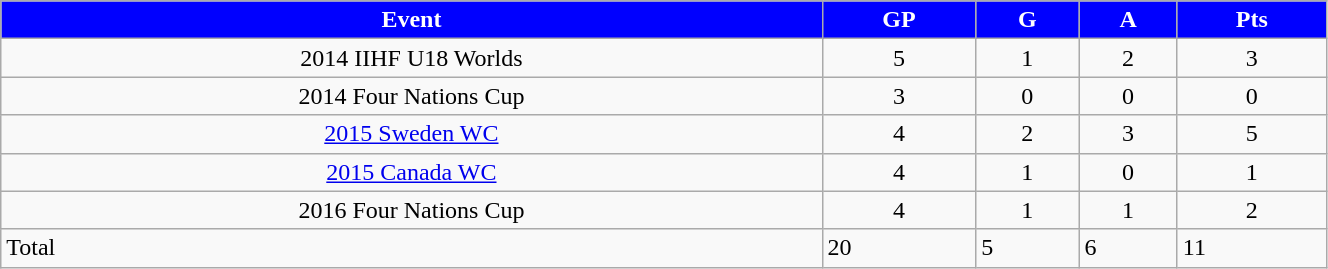<table class="wikitable" style="width:70%;">
<tr style="text-align:center; background:blue; color:#fff;">
<td><strong>Event</strong></td>
<td><strong>GP</strong></td>
<td><strong>G</strong></td>
<td><strong>A</strong></td>
<td><strong>Pts</strong></td>
</tr>
<tr style="text-align:center;" bgcolor="">
<td>2014 IIHF U18 Worlds</td>
<td>5</td>
<td>1</td>
<td>2</td>
<td>3</td>
</tr>
<tr style="text-align:center;" bgcolor="">
<td>2014 Four Nations Cup</td>
<td>3</td>
<td>0</td>
<td>0</td>
<td>0</td>
</tr>
<tr style="text-align:center;" bgcolor="">
<td><a href='#'>2015 Sweden WC</a></td>
<td>4</td>
<td>2</td>
<td>3</td>
<td>5</td>
</tr>
<tr style="text-align:center;" bgcolor="">
<td><a href='#'>2015 Canada WC</a></td>
<td>4</td>
<td>1</td>
<td>0</td>
<td>1</td>
</tr>
<tr style="text-align:center;" bgcolor="">
<td>2016 Four Nations Cup</td>
<td>4</td>
<td>1</td>
<td>1</td>
<td>2</td>
</tr>
<tr>
<td>Total</td>
<td>20</td>
<td>5</td>
<td>6</td>
<td>11</td>
</tr>
</table>
